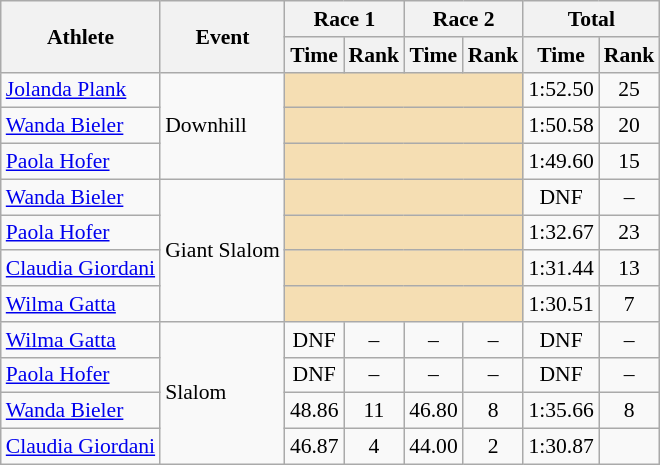<table class="wikitable" style="font-size:90%">
<tr>
<th rowspan="2">Athlete</th>
<th rowspan="2">Event</th>
<th colspan="2">Race 1</th>
<th colspan="2">Race 2</th>
<th colspan="2">Total</th>
</tr>
<tr>
<th>Time</th>
<th>Rank</th>
<th>Time</th>
<th>Rank</th>
<th>Time</th>
<th>Rank</th>
</tr>
<tr>
<td><a href='#'>Jolanda Plank</a></td>
<td rowspan="3">Downhill</td>
<td colspan="4" bgcolor="wheat"></td>
<td align="center">1:52.50</td>
<td align="center">25</td>
</tr>
<tr>
<td><a href='#'>Wanda Bieler</a></td>
<td colspan="4" bgcolor="wheat"></td>
<td align="center">1:50.58</td>
<td align="center">20</td>
</tr>
<tr>
<td><a href='#'>Paola Hofer</a></td>
<td colspan="4" bgcolor="wheat"></td>
<td align="center">1:49.60</td>
<td align="center">15</td>
</tr>
<tr>
<td><a href='#'>Wanda Bieler</a></td>
<td rowspan="4">Giant Slalom</td>
<td colspan="4" bgcolor="wheat"></td>
<td align="center">DNF</td>
<td align="center">–</td>
</tr>
<tr>
<td><a href='#'>Paola Hofer</a></td>
<td colspan="4" bgcolor="wheat"></td>
<td align="center">1:32.67</td>
<td align="center">23</td>
</tr>
<tr>
<td><a href='#'>Claudia Giordani</a></td>
<td colspan="4" bgcolor="wheat"></td>
<td align="center">1:31.44</td>
<td align="center">13</td>
</tr>
<tr>
<td><a href='#'>Wilma Gatta</a></td>
<td colspan="4" bgcolor="wheat"></td>
<td align="center">1:30.51</td>
<td align="center">7</td>
</tr>
<tr>
<td><a href='#'>Wilma Gatta</a></td>
<td rowspan="4">Slalom</td>
<td align="center">DNF</td>
<td align="center">–</td>
<td align="center">–</td>
<td align="center">–</td>
<td align="center">DNF</td>
<td align="center">–</td>
</tr>
<tr>
<td><a href='#'>Paola Hofer</a></td>
<td align="center">DNF</td>
<td align="center">–</td>
<td align="center">–</td>
<td align="center">–</td>
<td align="center">DNF</td>
<td align="center">–</td>
</tr>
<tr>
<td><a href='#'>Wanda Bieler</a></td>
<td align="center">48.86</td>
<td align="center">11</td>
<td align="center">46.80</td>
<td align="center">8</td>
<td align="center">1:35.66</td>
<td align="center">8</td>
</tr>
<tr>
<td><a href='#'>Claudia Giordani</a></td>
<td align="center">46.87</td>
<td align="center">4</td>
<td align="center">44.00</td>
<td align="center">2</td>
<td align="center">1:30.87</td>
<td align="center"></td>
</tr>
</table>
